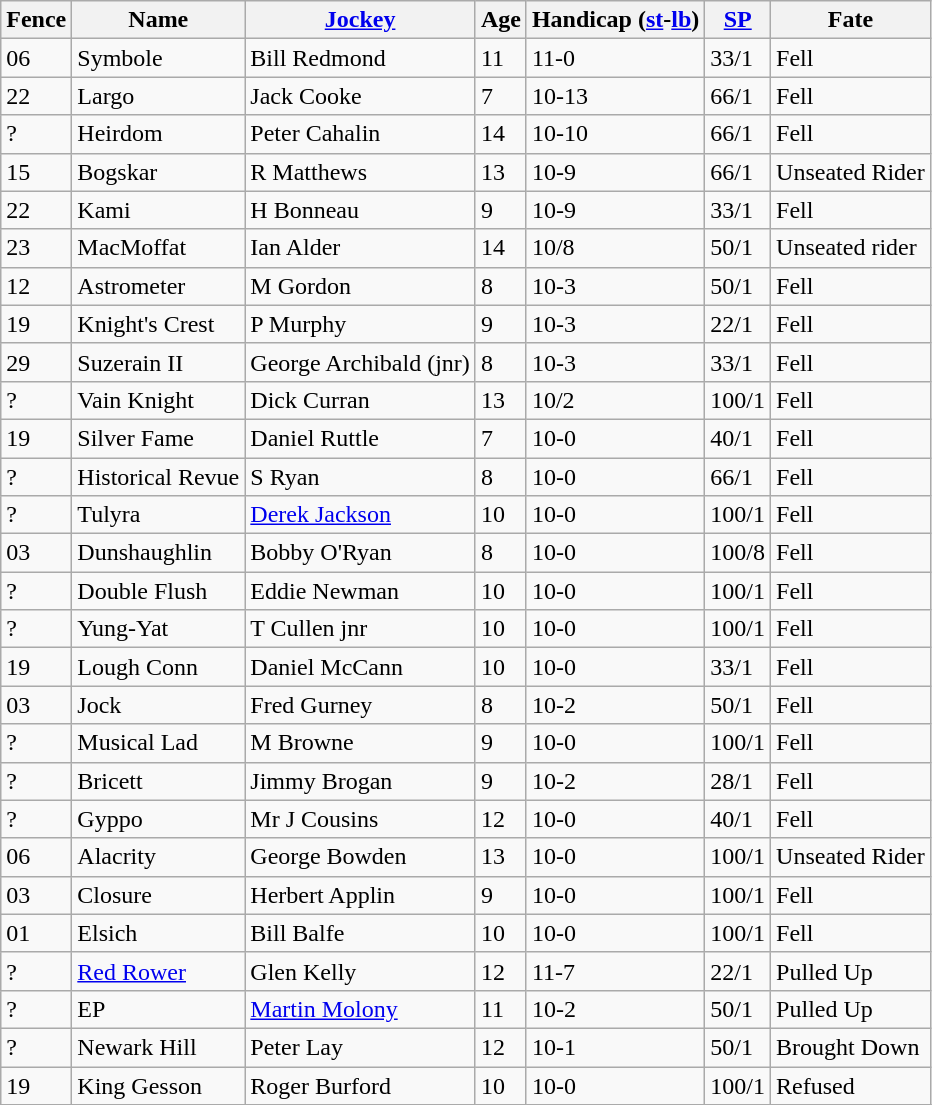<table class="wikitable sortable">
<tr>
<th>Fence</th>
<th>Name</th>
<th><a href='#'>Jockey</a></th>
<th>Age</th>
<th>Handicap (<a href='#'>st</a>-<a href='#'>lb</a>)</th>
<th><a href='#'>SP</a></th>
<th>Fate</th>
</tr>
<tr>
<td>06</td>
<td>Symbole</td>
<td>Bill Redmond</td>
<td>11</td>
<td>11-0</td>
<td>33/1</td>
<td>Fell</td>
</tr>
<tr>
<td>22</td>
<td>Largo</td>
<td>Jack Cooke</td>
<td>7</td>
<td>10-13</td>
<td>66/1</td>
<td>Fell</td>
</tr>
<tr>
<td>?</td>
<td>Heirdom</td>
<td>Peter Cahalin</td>
<td>14</td>
<td>10-10</td>
<td>66/1</td>
<td>Fell</td>
</tr>
<tr>
<td>15</td>
<td>Bogskar</td>
<td>R Matthews</td>
<td>13</td>
<td>10-9</td>
<td>66/1</td>
<td>Unseated Rider</td>
</tr>
<tr>
<td>22</td>
<td>Kami</td>
<td>H Bonneau</td>
<td>9</td>
<td>10-9</td>
<td>33/1</td>
<td>Fell</td>
</tr>
<tr>
<td>23</td>
<td>MacMoffat</td>
<td>Ian Alder</td>
<td>14</td>
<td>10/8</td>
<td>50/1</td>
<td>Unseated rider</td>
</tr>
<tr>
<td>12</td>
<td>Astrometer</td>
<td>M Gordon</td>
<td>8</td>
<td>10-3</td>
<td>50/1</td>
<td>Fell</td>
</tr>
<tr>
<td>19</td>
<td>Knight's Crest</td>
<td>P Murphy</td>
<td>9</td>
<td>10-3</td>
<td>22/1</td>
<td>Fell</td>
</tr>
<tr>
<td>29</td>
<td>Suzerain II</td>
<td>George Archibald (jnr)</td>
<td>8</td>
<td>10-3</td>
<td>33/1</td>
<td>Fell</td>
</tr>
<tr>
<td>?</td>
<td>Vain Knight</td>
<td>Dick Curran</td>
<td>13</td>
<td>10/2</td>
<td>100/1</td>
<td>Fell</td>
</tr>
<tr>
<td>19</td>
<td>Silver Fame</td>
<td>Daniel Ruttle</td>
<td>7</td>
<td>10-0</td>
<td>40/1</td>
<td>Fell</td>
</tr>
<tr>
<td>?</td>
<td>Historical Revue</td>
<td>S Ryan</td>
<td>8</td>
<td>10-0</td>
<td>66/1</td>
<td>Fell</td>
</tr>
<tr>
<td>?</td>
<td>Tulyra</td>
<td><a href='#'>Derek Jackson</a></td>
<td>10</td>
<td>10-0</td>
<td>100/1</td>
<td>Fell</td>
</tr>
<tr>
<td>03</td>
<td>Dunshaughlin</td>
<td>Bobby O'Ryan</td>
<td>8</td>
<td>10-0</td>
<td>100/8</td>
<td>Fell</td>
</tr>
<tr>
<td>?</td>
<td>Double Flush</td>
<td>Eddie Newman</td>
<td>10</td>
<td>10-0</td>
<td>100/1</td>
<td>Fell</td>
</tr>
<tr>
<td>?</td>
<td>Yung-Yat</td>
<td>T Cullen jnr</td>
<td>10</td>
<td>10-0</td>
<td>100/1</td>
<td>Fell</td>
</tr>
<tr>
<td>19</td>
<td>Lough Conn</td>
<td>Daniel McCann</td>
<td>10</td>
<td>10-0</td>
<td>33/1</td>
<td>Fell</td>
</tr>
<tr>
<td>03</td>
<td>Jock</td>
<td>Fred Gurney</td>
<td>8</td>
<td>10-2</td>
<td>50/1</td>
<td>Fell</td>
</tr>
<tr>
<td>?</td>
<td>Musical Lad</td>
<td>M Browne</td>
<td>9</td>
<td>10-0</td>
<td>100/1</td>
<td>Fell</td>
</tr>
<tr>
<td>?</td>
<td>Bricett</td>
<td>Jimmy Brogan</td>
<td>9</td>
<td>10-2</td>
<td>28/1</td>
<td>Fell</td>
</tr>
<tr>
<td>?</td>
<td>Gyppo</td>
<td>Mr J Cousins</td>
<td>12</td>
<td>10-0</td>
<td>40/1</td>
<td>Fell</td>
</tr>
<tr>
<td>06</td>
<td>Alacrity</td>
<td>George Bowden</td>
<td>13</td>
<td>10-0</td>
<td>100/1</td>
<td>Unseated Rider</td>
</tr>
<tr>
<td>03</td>
<td>Closure</td>
<td>Herbert Applin</td>
<td>9</td>
<td>10-0</td>
<td>100/1</td>
<td>Fell</td>
</tr>
<tr>
<td>01</td>
<td>Elsich</td>
<td>Bill Balfe</td>
<td>10</td>
<td>10-0</td>
<td>100/1</td>
<td>Fell</td>
</tr>
<tr>
<td>?</td>
<td><a href='#'>Red Rower</a></td>
<td>Glen Kelly</td>
<td>12</td>
<td>11-7</td>
<td>22/1</td>
<td>Pulled Up</td>
</tr>
<tr>
<td>?</td>
<td>EP</td>
<td><a href='#'>Martin Molony</a></td>
<td>11</td>
<td>10-2</td>
<td>50/1</td>
<td>Pulled Up</td>
</tr>
<tr>
<td>?</td>
<td>Newark Hill</td>
<td>Peter Lay</td>
<td>12</td>
<td>10-1</td>
<td>50/1</td>
<td>Brought Down</td>
</tr>
<tr>
<td>19</td>
<td>King Gesson</td>
<td>Roger Burford</td>
<td>10</td>
<td>10-0</td>
<td>100/1</td>
<td>Refused</td>
</tr>
<tr>
</tr>
</table>
